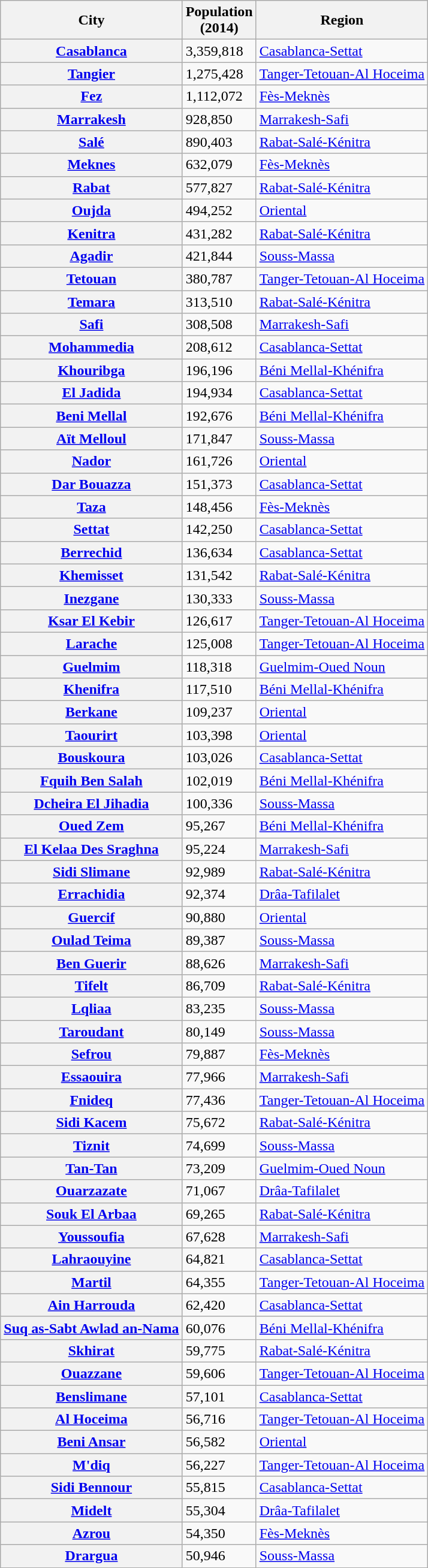<table class="wikitable sortable sticky-header static-row-numbers sort-under col2right plainrowheaders">
<tr>
<th scope="col">City</th>
<th scope="col">Population<br>(2014)</th>
<th scope="col">Region</th>
</tr>
<tr>
<th scope="row"><a href='#'>Casablanca</a></th>
<td>3,359,818</td>
<td><a href='#'>Casablanca-Settat</a></td>
</tr>
<tr>
<th scope="row"><a href='#'>Tangier</a></th>
<td>1,275,428</td>
<td><a href='#'>Tanger-Tetouan-Al Hoceima</a></td>
</tr>
<tr>
<th scope="row"><a href='#'>Fez</a></th>
<td>1,112,072</td>
<td><a href='#'>Fès-Meknès</a></td>
</tr>
<tr>
<th scope="row"><a href='#'>Marrakesh</a></th>
<td>928,850</td>
<td><a href='#'>Marrakesh-Safi</a></td>
</tr>
<tr>
<th scope="row"><a href='#'>Salé</a></th>
<td>890,403</td>
<td><a href='#'>Rabat-Salé-Kénitra</a></td>
</tr>
<tr>
<th scope="row"><a href='#'>Meknes</a></th>
<td>632,079</td>
<td><a href='#'>Fès-Meknès</a></td>
</tr>
<tr>
<th scope="row"><a href='#'>Rabat</a></th>
<td>577,827</td>
<td><a href='#'>Rabat-Salé-Kénitra</a></td>
</tr>
<tr>
<th scope="row"><a href='#'>Oujda</a></th>
<td>494,252</td>
<td><a href='#'>Oriental</a></td>
</tr>
<tr>
<th scope="row"><a href='#'>Kenitra</a></th>
<td>431,282</td>
<td><a href='#'>Rabat-Salé-Kénitra</a></td>
</tr>
<tr>
<th scope="row"><a href='#'>Agadir</a></th>
<td>421,844</td>
<td><a href='#'>Souss-Massa</a></td>
</tr>
<tr>
<th scope="row"><a href='#'>Tetouan</a></th>
<td>380,787</td>
<td><a href='#'>Tanger-Tetouan-Al Hoceima</a></td>
</tr>
<tr>
<th scope="row"><a href='#'>Temara</a></th>
<td>313,510</td>
<td><a href='#'>Rabat-Salé-Kénitra</a></td>
</tr>
<tr>
<th scope="row"><a href='#'>Safi</a></th>
<td>308,508</td>
<td><a href='#'>Marrakesh-Safi</a></td>
</tr>
<tr>
<th scope="row"><a href='#'>Mohammedia</a></th>
<td>208,612</td>
<td><a href='#'>Casablanca-Settat</a></td>
</tr>
<tr>
<th scope="row"><a href='#'>Khouribga</a></th>
<td>196,196</td>
<td><a href='#'>Béni Mellal-Khénifra</a></td>
</tr>
<tr>
<th scope="row"><a href='#'>El Jadida</a></th>
<td>194,934</td>
<td><a href='#'>Casablanca-Settat</a></td>
</tr>
<tr>
<th scope="row"><a href='#'>Beni Mellal</a></th>
<td>192,676</td>
<td><a href='#'>Béni Mellal-Khénifra</a></td>
</tr>
<tr>
<th scope="row"><a href='#'>Aït Melloul</a></th>
<td>171,847</td>
<td><a href='#'>Souss-Massa</a></td>
</tr>
<tr>
<th scope="row"><a href='#'>Nador</a></th>
<td>161,726</td>
<td><a href='#'>Oriental</a></td>
</tr>
<tr>
<th scope="row"><a href='#'>Dar Bouazza</a></th>
<td>151,373</td>
<td><a href='#'>Casablanca-Settat</a></td>
</tr>
<tr>
<th scope="row"><a href='#'>Taza</a></th>
<td>148,456</td>
<td><a href='#'>Fès-Meknès</a></td>
</tr>
<tr>
<th scope="row"><a href='#'>Settat</a></th>
<td>142,250</td>
<td><a href='#'>Casablanca-Settat</a></td>
</tr>
<tr>
<th scope="row"><a href='#'>Berrechid</a></th>
<td>136,634</td>
<td><a href='#'>Casablanca-Settat</a></td>
</tr>
<tr>
<th scope="row"><a href='#'>Khemisset</a></th>
<td>131,542</td>
<td><a href='#'>Rabat-Salé-Kénitra</a></td>
</tr>
<tr>
<th scope="row"><a href='#'>Inezgane</a></th>
<td>130,333</td>
<td><a href='#'>Souss-Massa</a></td>
</tr>
<tr>
<th scope="row"><a href='#'>Ksar El Kebir</a></th>
<td>126,617</td>
<td><a href='#'>Tanger-Tetouan-Al Hoceima</a></td>
</tr>
<tr>
<th scope="row"><a href='#'>Larache</a></th>
<td>125,008</td>
<td><a href='#'>Tanger-Tetouan-Al Hoceima</a></td>
</tr>
<tr>
<th scope="row"><a href='#'>Guelmim</a></th>
<td>118,318</td>
<td><a href='#'>Guelmim-Oued Noun</a></td>
</tr>
<tr>
<th scope="row"><a href='#'>Khenifra</a></th>
<td>117,510</td>
<td><a href='#'>Béni Mellal-Khénifra</a></td>
</tr>
<tr>
<th scope="row"><a href='#'>Berkane</a></th>
<td>109,237</td>
<td><a href='#'>Oriental</a></td>
</tr>
<tr>
<th scope="row"><a href='#'>Taourirt</a></th>
<td>103,398</td>
<td><a href='#'>Oriental</a></td>
</tr>
<tr>
<th scope="row"><a href='#'>Bouskoura</a></th>
<td>103,026</td>
<td><a href='#'>Casablanca-Settat</a></td>
</tr>
<tr>
<th scope="row"><a href='#'>Fquih Ben Salah</a></th>
<td>102,019</td>
<td><a href='#'>Béni Mellal-Khénifra</a></td>
</tr>
<tr>
<th scope="row"><a href='#'>Dcheira El Jihadia</a></th>
<td>100,336</td>
<td><a href='#'>Souss-Massa</a></td>
</tr>
<tr>
<th scope="row"><a href='#'>Oued Zem</a></th>
<td>95,267</td>
<td><a href='#'>Béni Mellal-Khénifra</a></td>
</tr>
<tr>
<th scope="row"><a href='#'>El Kelaa Des Sraghna</a></th>
<td>95,224</td>
<td><a href='#'>Marrakesh-Safi</a></td>
</tr>
<tr>
<th scope="row"><a href='#'>Sidi Slimane</a></th>
<td>92,989</td>
<td><a href='#'>Rabat-Salé-Kénitra</a></td>
</tr>
<tr>
<th scope="row"><a href='#'>Errachidia</a></th>
<td>92,374</td>
<td><a href='#'>Drâa-Tafilalet</a></td>
</tr>
<tr>
<th scope="row"><a href='#'>Guercif</a></th>
<td>90,880</td>
<td><a href='#'>Oriental</a></td>
</tr>
<tr>
<th scope="row"><a href='#'>Oulad Teima</a></th>
<td>89,387</td>
<td><a href='#'>Souss-Massa</a></td>
</tr>
<tr>
<th scope="row"><a href='#'>Ben Guerir</a></th>
<td>88,626</td>
<td><a href='#'>Marrakesh-Safi</a></td>
</tr>
<tr>
<th scope="row"><a href='#'>Tifelt</a></th>
<td>86,709</td>
<td><a href='#'>Rabat-Salé-Kénitra</a></td>
</tr>
<tr>
<th scope="row"><a href='#'>Lqliaa</a></th>
<td>83,235</td>
<td><a href='#'>Souss-Massa</a></td>
</tr>
<tr>
<th scope="row"><a href='#'>Taroudant</a></th>
<td>80,149</td>
<td><a href='#'>Souss-Massa</a></td>
</tr>
<tr>
<th scope="row"><a href='#'>Sefrou</a></th>
<td>79,887</td>
<td><a href='#'>Fès-Meknès</a></td>
</tr>
<tr>
<th scope="row"><a href='#'>Essaouira</a></th>
<td>77,966</td>
<td><a href='#'>Marrakesh-Safi</a></td>
</tr>
<tr>
<th scope="row"><a href='#'>Fnideq</a></th>
<td>77,436</td>
<td><a href='#'>Tanger-Tetouan-Al Hoceima</a></td>
</tr>
<tr>
<th scope="row"><a href='#'>Sidi Kacem</a></th>
<td>75,672</td>
<td><a href='#'>Rabat-Salé-Kénitra</a></td>
</tr>
<tr>
<th scope="row"><a href='#'>Tiznit</a></th>
<td>74,699</td>
<td><a href='#'>Souss-Massa</a></td>
</tr>
<tr>
<th scope="row"><a href='#'>Tan-Tan</a></th>
<td>73,209</td>
<td><a href='#'>Guelmim-Oued Noun</a></td>
</tr>
<tr>
<th scope="row"><a href='#'>Ouarzazate</a></th>
<td>71,067</td>
<td><a href='#'>Drâa-Tafilalet</a></td>
</tr>
<tr>
<th scope="row"><a href='#'>Souk El Arbaa</a></th>
<td>69,265</td>
<td><a href='#'>Rabat-Salé-Kénitra</a></td>
</tr>
<tr>
<th scope="row"><a href='#'>Youssoufia</a></th>
<td>67,628</td>
<td><a href='#'>Marrakesh-Safi</a></td>
</tr>
<tr>
<th scope="row"><a href='#'>Lahraouyine</a></th>
<td>64,821</td>
<td><a href='#'>Casablanca-Settat</a></td>
</tr>
<tr>
<th scope="row"><a href='#'>Martil</a></th>
<td>64,355</td>
<td><a href='#'>Tanger-Tetouan-Al Hoceima</a></td>
</tr>
<tr>
<th scope="row"><a href='#'>Ain Harrouda</a></th>
<td>62,420</td>
<td><a href='#'>Casablanca-Settat</a></td>
</tr>
<tr>
<th scope="row"><a href='#'>Suq as-Sabt Awlad an-Nama</a></th>
<td>60,076</td>
<td><a href='#'>Béni Mellal-Khénifra</a></td>
</tr>
<tr>
<th scope="row"><a href='#'>Skhirat</a></th>
<td>59,775</td>
<td><a href='#'>Rabat-Salé-Kénitra</a></td>
</tr>
<tr>
<th scope="row"><a href='#'>Ouazzane</a></th>
<td>59,606</td>
<td><a href='#'>Tanger-Tetouan-Al Hoceima</a></td>
</tr>
<tr>
<th scope="row"><a href='#'>Benslimane</a></th>
<td>57,101</td>
<td><a href='#'>Casablanca-Settat</a></td>
</tr>
<tr>
<th scope="row"><a href='#'>Al Hoceima</a></th>
<td>56,716</td>
<td><a href='#'>Tanger-Tetouan-Al Hoceima</a></td>
</tr>
<tr>
<th scope="row"><a href='#'>Beni Ansar</a></th>
<td>56,582</td>
<td><a href='#'>Oriental</a></td>
</tr>
<tr>
<th scope="row"><a href='#'>M'diq</a></th>
<td>56,227</td>
<td><a href='#'>Tanger-Tetouan-Al Hoceima</a></td>
</tr>
<tr>
<th scope="row"><a href='#'>Sidi Bennour</a></th>
<td>55,815</td>
<td><a href='#'>Casablanca-Settat</a></td>
</tr>
<tr>
<th scope="row"><a href='#'>Midelt</a></th>
<td>55,304</td>
<td><a href='#'>Drâa-Tafilalet</a></td>
</tr>
<tr>
<th scope="row"><a href='#'>Azrou</a></th>
<td>54,350</td>
<td><a href='#'>Fès-Meknès</a></td>
</tr>
<tr>
<th scope="row"><a href='#'>Drargua</a></th>
<td>50,946</td>
<td><a href='#'>Souss-Massa</a></td>
</tr>
</table>
